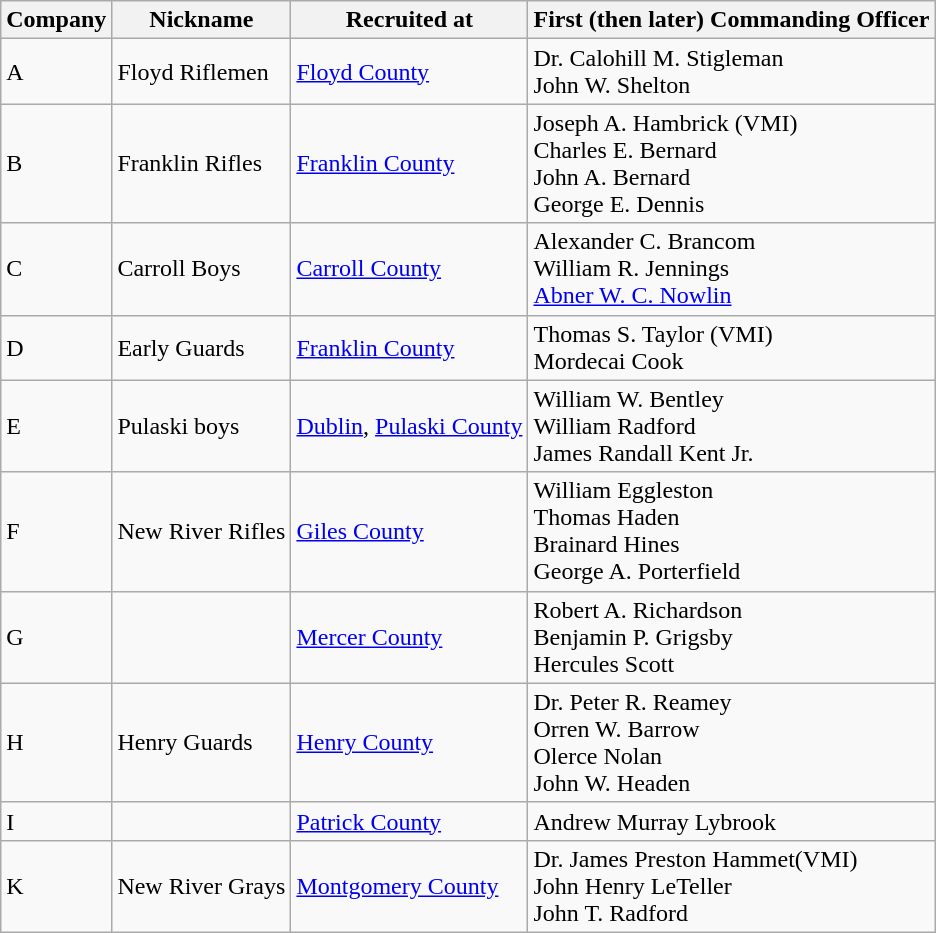<table class="wikitable sortable">
<tr>
<th scope="col">Company</th>
<th scope="col">Nickname</th>
<th scope="col">Recruited at</th>
<th scope="col">First (then later) Commanding Officer<br></th>
</tr>
<tr>
<td>A</td>
<td>Floyd Riflemen</td>
<td><a href='#'>Floyd County</a></td>
<td>Dr. Calohill M. Stigleman<br>John W. Shelton</td>
</tr>
<tr>
<td>B</td>
<td>Franklin Rifles</td>
<td><a href='#'>Franklin County</a></td>
<td>Joseph A. Hambrick (VMI)<br>Charles E. Bernard<br>John A. Bernard<br>George E. Dennis</td>
</tr>
<tr>
<td>C</td>
<td>Carroll Boys</td>
<td><a href='#'>Carroll County</a></td>
<td>Alexander C. Brancom<br>William R. Jennings<br><a href='#'>Abner W. C. Nowlin</a></td>
</tr>
<tr>
<td>D</td>
<td>Early Guards</td>
<td><a href='#'>Franklin County</a></td>
<td>Thomas S. Taylor (VMI)<br>Mordecai Cook</td>
</tr>
<tr>
<td>E</td>
<td>Pulaski boys</td>
<td><a href='#'>Dublin</a>, <a href='#'>Pulaski County</a></td>
<td>William W. Bentley<br>William Radford<br>James Randall Kent Jr.</td>
</tr>
<tr>
<td>F</td>
<td>New River Rifles</td>
<td><a href='#'>Giles County</a></td>
<td>William Eggleston<br>Thomas Haden<br>Brainard Hines<br>George A. Porterfield</td>
</tr>
<tr>
<td>G</td>
<td></td>
<td><a href='#'>Mercer County</a></td>
<td>Robert A. Richardson<br>Benjamin P. Grigsby<br>Hercules Scott</td>
</tr>
<tr>
<td>H</td>
<td>Henry Guards</td>
<td><a href='#'>Henry County</a></td>
<td>Dr. Peter R. Reamey<br> Orren W. Barrow<br>Olerce Nolan<br>John W. Headen</td>
</tr>
<tr>
<td>I</td>
<td></td>
<td><a href='#'>Patrick County</a></td>
<td>Andrew Murray Lybrook</td>
</tr>
<tr>
<td>K</td>
<td>New River Grays</td>
<td><a href='#'>Montgomery County</a></td>
<td>Dr. James Preston Hammet(VMI)<br>John Henry LeTeller<br>John T. Radford</td>
</tr>
</table>
